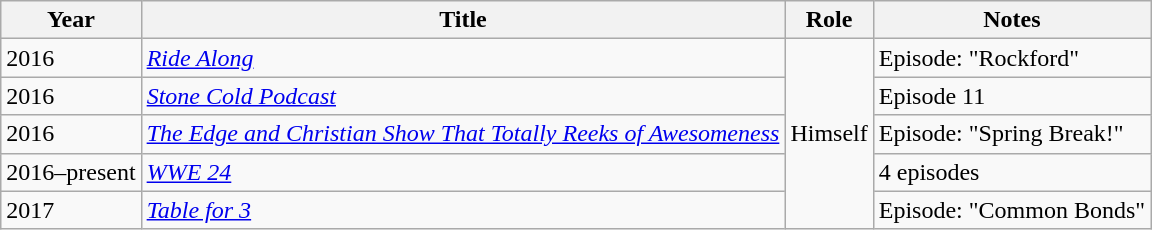<table class="wikitable sortable">
<tr>
<th>Year</th>
<th>Title</th>
<th>Role</th>
<th>Notes</th>
</tr>
<tr>
<td>2016</td>
<td><em><a href='#'>Ride Along</a></em></td>
<td rowspan="5">Himself</td>
<td>Episode: "Rockford"</td>
</tr>
<tr>
<td>2016</td>
<td><em><a href='#'>Stone Cold Podcast</a></em></td>
<td>Episode 11</td>
</tr>
<tr>
<td>2016</td>
<td><em><a href='#'>The Edge and Christian Show That Totally Reeks of Awesomeness</a></em></td>
<td>Episode: "Spring Break!"</td>
</tr>
<tr>
<td>2016–present</td>
<td><em><a href='#'>WWE 24</a></em></td>
<td>4 episodes</td>
</tr>
<tr>
<td>2017</td>
<td><em><a href='#'>Table for 3</a></em></td>
<td>Episode: "Common Bonds"</td>
</tr>
</table>
